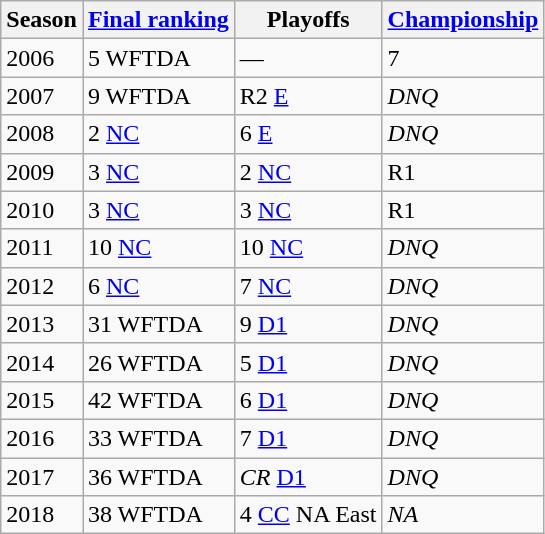<table class="wikitable sortable">
<tr>
<th>Season</th>
<th><a href='#'>Final ranking</a></th>
<th>Playoffs</th>
<th><a href='#'>Championship</a></th>
</tr>
<tr>
<td>2006</td>
<td>5 WFTDA</td>
<td>—</td>
<td>7</td>
</tr>
<tr>
<td>2007</td>
<td>9 WFTDA</td>
<td>R2 <a href='#'>E</a></td>
<td><em>DNQ</em></td>
</tr>
<tr>
<td>2008</td>
<td>2 <a href='#'>NC</a></td>
<td>6 <a href='#'>E</a></td>
<td><em>DNQ</em></td>
</tr>
<tr>
<td>2009</td>
<td>3 <a href='#'>NC</a></td>
<td>2 <a href='#'>NC</a></td>
<td>R1</td>
</tr>
<tr>
<td>2010</td>
<td>3 <a href='#'>NC</a></td>
<td>3 <a href='#'>NC</a></td>
<td>R1</td>
</tr>
<tr>
<td>2011</td>
<td>10 <a href='#'>NC</a></td>
<td>10 <a href='#'>NC</a></td>
<td><em>DNQ</em></td>
</tr>
<tr>
<td>2012</td>
<td>6 <a href='#'>NC</a></td>
<td>7 <a href='#'>NC</a></td>
<td><em>DNQ</em></td>
</tr>
<tr>
<td>2013</td>
<td>31 WFTDA</td>
<td>9 <a href='#'>D1</a></td>
<td><em>DNQ</em></td>
</tr>
<tr>
<td>2014</td>
<td>26 WFTDA</td>
<td>5 <a href='#'>D1</a></td>
<td><em>DNQ</em></td>
</tr>
<tr>
<td>2015</td>
<td>42 WFTDA</td>
<td>6 <a href='#'>D1</a></td>
<td><em>DNQ</em></td>
</tr>
<tr>
<td>2016</td>
<td>33 WFTDA</td>
<td>7 <a href='#'>D1</a></td>
<td><em>DNQ</em></td>
</tr>
<tr>
<td>2017</td>
<td>36 WFTDA</td>
<td><em>CR</em> <a href='#'>D1</a></td>
<td><em>DNQ</em></td>
</tr>
<tr>
<td>2018</td>
<td>38 WFTDA</td>
<td>4 <a href='#'>CC</a> NA East</td>
<td><em>NA</em></td>
</tr>
</table>
